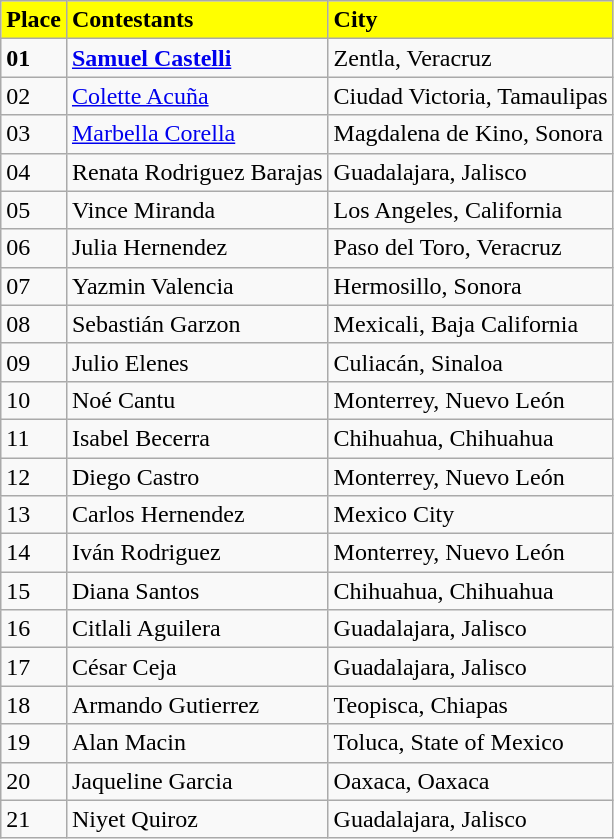<table class="wikitable">
<tr style="background:yellow; color:Black;">
<td><strong>Place</strong></td>
<td><strong>Contestants</strong></td>
<td><strong>City</strong></td>
</tr>
<tr>
<td><strong>01</strong></td>
<td><strong><a href='#'>Samuel Castelli</a></strong></td>
<td>Zentla, Veracruz</td>
</tr>
<tr>
<td>02</td>
<td><a href='#'>Colette Acuña</a></td>
<td>Ciudad Victoria, Tamaulipas</td>
</tr>
<tr>
<td>03</td>
<td><a href='#'>Marbella Corella</a></td>
<td>Magdalena de Kino, Sonora</td>
</tr>
<tr>
<td>04</td>
<td>Renata Rodriguez Barajas</td>
<td>Guadalajara, Jalisco</td>
</tr>
<tr>
<td>05</td>
<td>Vince Miranda</td>
<td>Los Angeles, California</td>
</tr>
<tr>
<td>06</td>
<td>Julia Hernendez</td>
<td>Paso del Toro, Veracruz</td>
</tr>
<tr>
<td>07</td>
<td>Yazmin Valencia</td>
<td>Hermosillo, Sonora</td>
</tr>
<tr>
<td>08</td>
<td>Sebastián Garzon</td>
<td>Mexicali, Baja California</td>
</tr>
<tr>
<td>09</td>
<td>Julio Elenes</td>
<td>Culiacán, Sinaloa</td>
</tr>
<tr>
<td>10</td>
<td>Noé Cantu</td>
<td>Monterrey, Nuevo León</td>
</tr>
<tr>
<td>11</td>
<td>Isabel Becerra</td>
<td>Chihuahua, Chihuahua</td>
</tr>
<tr>
<td>12</td>
<td>Diego Castro</td>
<td>Monterrey, Nuevo León</td>
</tr>
<tr>
<td>13</td>
<td>Carlos Hernendez</td>
<td>Mexico City</td>
</tr>
<tr>
<td>14</td>
<td>Iván Rodriguez</td>
<td>Monterrey, Nuevo León</td>
</tr>
<tr>
<td>15</td>
<td>Diana Santos</td>
<td>Chihuahua, Chihuahua</td>
</tr>
<tr>
<td>16</td>
<td>Citlali Aguilera</td>
<td>Guadalajara, Jalisco</td>
</tr>
<tr>
<td>17</td>
<td>César Ceja</td>
<td>Guadalajara, Jalisco</td>
</tr>
<tr>
<td>18</td>
<td>Armando Gutierrez</td>
<td>Teopisca, Chiapas</td>
</tr>
<tr>
<td>19</td>
<td>Alan Macin</td>
<td>Toluca, State of Mexico</td>
</tr>
<tr>
<td>20</td>
<td>Jaqueline Garcia</td>
<td>Oaxaca, Oaxaca</td>
</tr>
<tr>
<td>21</td>
<td>Niyet Quiroz</td>
<td>Guadalajara, Jalisco</td>
</tr>
</table>
